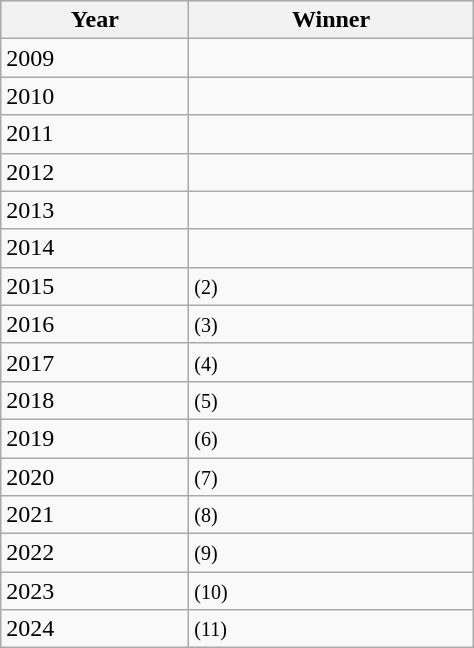<table class="wikitable sortable" width="25%">
<tr bgcolor="#efefef">
<th>Year</th>
<th>Winner</th>
</tr>
<tr>
<td>2009</td>
<td></td>
</tr>
<tr>
<td>2010</td>
<td></td>
</tr>
<tr>
<td>2011</td>
<td></td>
</tr>
<tr>
<td>2012</td>
<td></td>
</tr>
<tr>
<td>2013</td>
<td></td>
</tr>
<tr>
<td>2014</td>
<td></td>
</tr>
<tr>
<td>2015</td>
<td> <small>(2)</small></td>
</tr>
<tr>
<td>2016</td>
<td> <small>(3)</small></td>
</tr>
<tr>
<td>2017</td>
<td> <small>(4)</small></td>
</tr>
<tr>
<td>2018</td>
<td> <small>(5)</small></td>
</tr>
<tr>
<td>2019</td>
<td> <small>(6)</small></td>
</tr>
<tr>
<td>2020</td>
<td> <small>(7)</small></td>
</tr>
<tr>
<td>2021</td>
<td> <small>(8)</small></td>
</tr>
<tr>
<td>2022</td>
<td> <small>(9)</small></td>
</tr>
<tr>
<td>2023</td>
<td> <small>(10)</small></td>
</tr>
<tr>
<td>2024</td>
<td> <small>(11)</small></td>
</tr>
</table>
